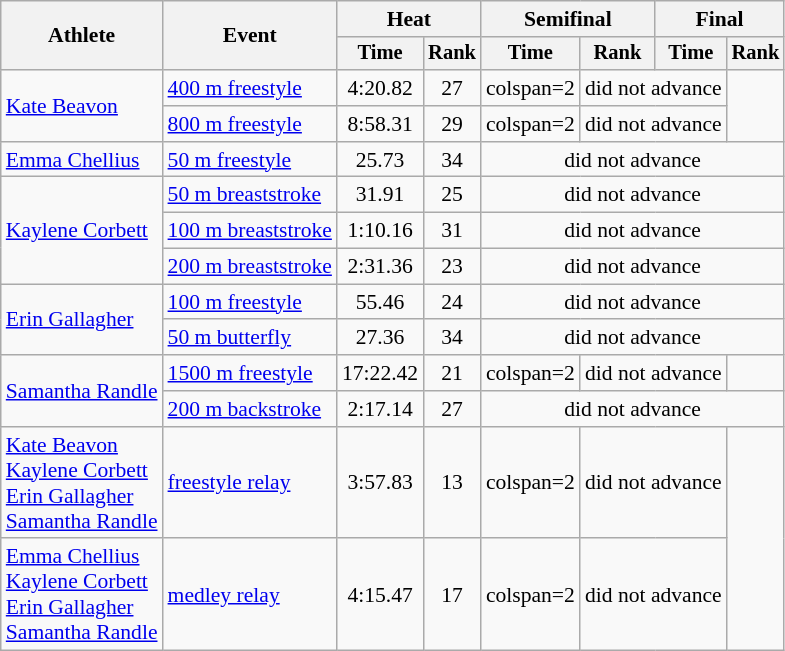<table class=wikitable style="font-size:90%">
<tr>
<th rowspan="2">Athlete</th>
<th rowspan="2">Event</th>
<th colspan="2">Heat</th>
<th colspan="2">Semifinal</th>
<th colspan="2">Final</th>
</tr>
<tr style="font-size:95%">
<th>Time</th>
<th>Rank</th>
<th>Time</th>
<th>Rank</th>
<th>Time</th>
<th>Rank</th>
</tr>
<tr align=center>
<td align=left rowspan=2><a href='#'>Kate Beavon</a></td>
<td align=left><a href='#'>400 m freestyle</a></td>
<td>4:20.82</td>
<td>27</td>
<td>colspan=2 </td>
<td colspan=2>did not advance</td>
</tr>
<tr align=center>
<td align=left><a href='#'>800 m freestyle</a></td>
<td>8:58.31</td>
<td>29</td>
<td>colspan=2 </td>
<td colspan=2>did not advance</td>
</tr>
<tr align=center>
<td align=left><a href='#'>Emma Chellius</a></td>
<td align=left><a href='#'>50 m freestyle</a></td>
<td>25.73</td>
<td>34</td>
<td colspan=4>did not advance</td>
</tr>
<tr align=center>
<td align=left rowspan=3><a href='#'>Kaylene Corbett</a></td>
<td align=left><a href='#'>50 m breaststroke</a></td>
<td>31.91</td>
<td>25</td>
<td colspan=4>did not advance</td>
</tr>
<tr align=center>
<td align=left><a href='#'>100 m breaststroke</a></td>
<td>1:10.16</td>
<td>31</td>
<td colspan=4>did not advance</td>
</tr>
<tr align=center>
<td align=left><a href='#'>200 m breaststroke</a></td>
<td>2:31.36</td>
<td>23</td>
<td colspan=4>did not advance</td>
</tr>
<tr align=center>
<td align=left rowspan=2><a href='#'>Erin Gallagher</a></td>
<td align=left><a href='#'>100 m freestyle</a></td>
<td>55.46</td>
<td>24</td>
<td colspan=4>did not advance</td>
</tr>
<tr align=center>
<td align=left><a href='#'>50 m butterfly</a></td>
<td>27.36</td>
<td>34</td>
<td colspan=4>did not advance</td>
</tr>
<tr align=center>
<td align=left rowspan=2><a href='#'>Samantha Randle</a></td>
<td align=left><a href='#'>1500 m freestyle</a></td>
<td>17:22.42</td>
<td>21</td>
<td>colspan=2 </td>
<td colspan=2>did not advance</td>
</tr>
<tr align=center>
<td align=left><a href='#'>200 m backstroke</a></td>
<td>2:17.14</td>
<td>27</td>
<td colspan=4>did not advance</td>
</tr>
<tr align=center>
<td align=left><a href='#'>Kate Beavon</a><br><a href='#'>Kaylene Corbett</a><br><a href='#'>Erin Gallagher</a><br><a href='#'>Samantha Randle</a></td>
<td align=left><a href='#'> freestyle relay</a></td>
<td>3:57.83</td>
<td>13</td>
<td>colspan=2 </td>
<td colspan=2>did not advance</td>
</tr>
<tr align=center>
<td align=left><a href='#'>Emma Chellius</a><br><a href='#'>Kaylene Corbett</a><br><a href='#'>Erin Gallagher</a><br><a href='#'>Samantha Randle</a></td>
<td align=left><a href='#'> medley relay</a></td>
<td>4:15.47</td>
<td>17</td>
<td>colspan=2 </td>
<td colspan=2>did not advance</td>
</tr>
</table>
